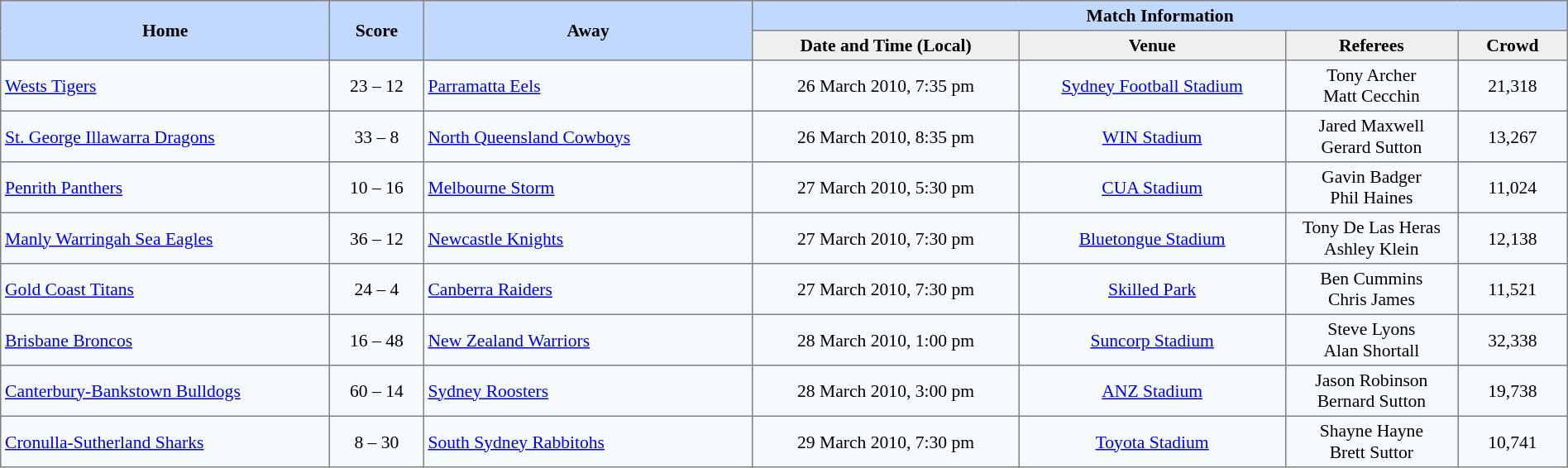<table border="1" cellpadding="3" cellspacing="0" style="border-collapse:collapse; font-size:90%; width:100%">
<tr style="background:#c1d8ff;">
<th rowspan="2" style="width:21%;">Home</th>
<th rowspan="2" style="width:6%;">Score</th>
<th rowspan="2" style="width:21%;">Away</th>
<th colspan=6>Match Information</th>
</tr>
<tr style="background:#efefef;">
<th width=17%>Date and Time (Local)</th>
<th width=17%>Venue</th>
<th width=11%>Referees</th>
<th width=7%>Crowd</th>
</tr>
<tr style="text-align:center; background:#f5faff;">
<td align=left> <a href='#'>Wests Tigers</a></td>
<td>23 – 12</td>
<td align=left> <a href='#'>Parramatta Eels</a></td>
<td>26 March 2010, 7:35 pm</td>
<td><a href='#'>Sydney Football Stadium</a></td>
<td>Tony Archer <br> Matt Cecchin</td>
<td>21,318</td>
</tr>
<tr style="text-align:center; background:#f5faff;">
<td align=left> <a href='#'>St. George Illawarra Dragons</a></td>
<td>33 – 8</td>
<td align=left> <a href='#'>North Queensland Cowboys</a></td>
<td>26 March 2010, 8:35 pm</td>
<td><a href='#'>WIN Stadium</a></td>
<td>Jared Maxwell <br> Gerard Sutton</td>
<td>13,267</td>
</tr>
<tr style="text-align:center; background:#f5faff;">
<td align=left> <a href='#'>Penrith Panthers</a></td>
<td>10 – 16</td>
<td align=left> <a href='#'>Melbourne Storm</a></td>
<td>27 March 2010, 5:30 pm</td>
<td><a href='#'>CUA Stadium</a></td>
<td>Gavin Badger <br> Phil Haines</td>
<td>11,024</td>
</tr>
<tr style="text-align:center; background:#f5faff;">
<td align=left> <a href='#'>Manly Warringah Sea Eagles</a></td>
<td>36 – 12</td>
<td align=left> <a href='#'>Newcastle Knights</a></td>
<td>27 March 2010, 7:30 pm</td>
<td><a href='#'>Bluetongue Stadium</a></td>
<td>Tony De Las Heras <br> Ashley Klein</td>
<td>12,138</td>
</tr>
<tr style="text-align:center; background:#f5faff;">
<td align=left> <a href='#'>Gold Coast Titans</a></td>
<td>24 – 4</td>
<td align=left> <a href='#'>Canberra Raiders</a></td>
<td>27 March 2010, 7:30 pm</td>
<td><a href='#'>Skilled Park</a></td>
<td>Ben Cummins <br> Chris James</td>
<td>11,521</td>
</tr>
<tr style="text-align:center; background:#f5faff;">
<td align=left> <a href='#'>Brisbane Broncos</a></td>
<td>16 – 48</td>
<td align=left> <a href='#'>New Zealand Warriors</a></td>
<td>28 March 2010, 1:00 pm</td>
<td><a href='#'>Suncorp Stadium</a></td>
<td>Steve Lyons <br> Alan Shortall</td>
<td>32,338</td>
</tr>
<tr style="text-align:center; background:#f5faff;">
<td align=left> <a href='#'>Canterbury-Bankstown Bulldogs</a></td>
<td>60 – 14</td>
<td align=left> <a href='#'>Sydney Roosters</a></td>
<td>28 March 2010, 3:00 pm</td>
<td><a href='#'>ANZ Stadium</a></td>
<td>Jason Robinson <br> Bernard Sutton</td>
<td>19,738</td>
</tr>
<tr style="text-align:center; background:#f5faff;">
<td align=left> <a href='#'>Cronulla-Sutherland Sharks</a></td>
<td>8 – 30</td>
<td align=left> <a href='#'>South Sydney Rabbitohs</a></td>
<td>29 March 2010, 7:30 pm</td>
<td><a href='#'>Toyota Stadium</a></td>
<td>Shayne Hayne <br> Brett Suttor</td>
<td>10,741</td>
</tr>
</table>
